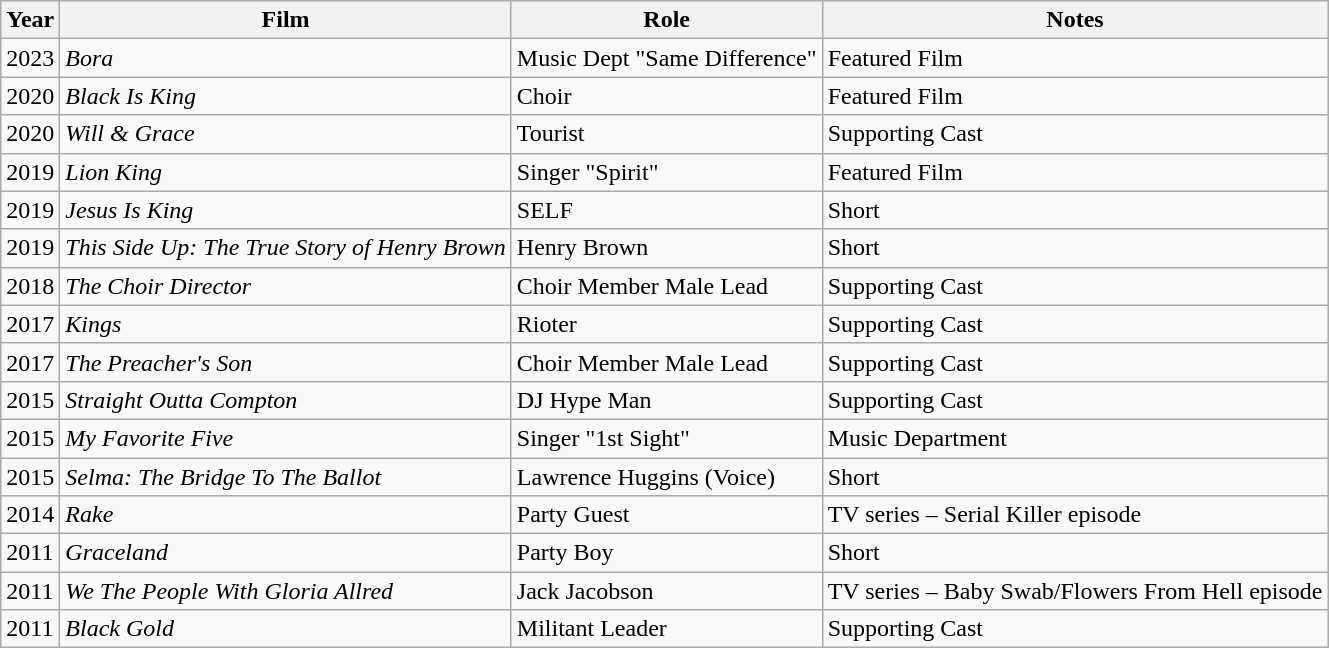<table class="wikitable nonsortable">
<tr>
<th>Year</th>
<th>Film</th>
<th>Role</th>
<th>Notes</th>
</tr>
<tr>
<td>2023</td>
<td><em>Bora</em></td>
<td>Music Dept "Same Difference"</td>
<td>Featured Film</td>
</tr>
<tr>
<td>2020</td>
<td><em>Black Is King</em></td>
<td>Choir</td>
<td>Featured Film</td>
</tr>
<tr>
<td>2020</td>
<td><em>Will & Grace</em></td>
<td>Tourist</td>
<td>Supporting Cast</td>
</tr>
<tr>
<td>2019</td>
<td><em>Lion King</em></td>
<td>Singer "Spirit"</td>
<td>Featured Film</td>
</tr>
<tr>
<td>2019</td>
<td><em>Jesus Is King</em></td>
<td>SELF</td>
<td>Short</td>
</tr>
<tr>
<td>2019</td>
<td><em>This Side Up: The True Story of Henry Brown</em></td>
<td>Henry Brown</td>
<td>Short</td>
</tr>
<tr>
<td>2018</td>
<td><em>The Choir Director</em></td>
<td>Choir Member Male Lead</td>
<td>Supporting Cast</td>
</tr>
<tr>
<td>2017</td>
<td><em>Kings</em></td>
<td>Rioter</td>
<td>Supporting Cast</td>
</tr>
<tr>
<td>2017</td>
<td><em>The Preacher's Son</em></td>
<td>Choir Member Male Lead</td>
<td>Supporting Cast</td>
</tr>
<tr>
<td>2015</td>
<td><em>Straight Outta Compton</em></td>
<td>DJ Hype Man</td>
<td>Supporting Cast</td>
</tr>
<tr>
<td>2015</td>
<td><em>My Favorite Five</em></td>
<td>Singer "1st Sight"</td>
<td>Music Department</td>
</tr>
<tr>
<td>2015</td>
<td><em>Selma: The Bridge To The Ballot</em></td>
<td>Lawrence Huggins (Voice)</td>
<td>Short</td>
</tr>
<tr>
<td>2014</td>
<td><em>Rake</em></td>
<td>Party Guest</td>
<td>TV series – Serial Killer episode</td>
</tr>
<tr>
<td>2011</td>
<td><em>Graceland</em></td>
<td>Party Boy</td>
<td>Short</td>
</tr>
<tr>
<td>2011</td>
<td><em>We The People With Gloria Allred</em></td>
<td>Jack Jacobson</td>
<td>TV series – Baby Swab/Flowers From Hell episode</td>
</tr>
<tr>
<td>2011</td>
<td><em>Black Gold</em></td>
<td>Militant Leader</td>
<td>Supporting Cast</td>
</tr>
</table>
